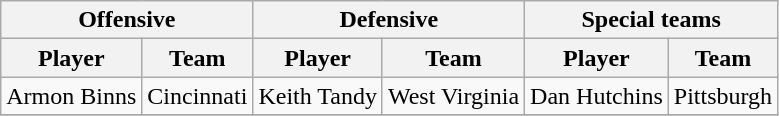<table class="wikitable" border="1">
<tr>
<th colspan="2">Offensive</th>
<th colspan="2">Defensive</th>
<th colspan="2">Special teams</th>
</tr>
<tr>
<th>Player</th>
<th>Team</th>
<th>Player</th>
<th>Team</th>
<th>Player</th>
<th>Team</th>
</tr>
<tr>
<td>Armon Binns</td>
<td>Cincinnati</td>
<td>Keith Tandy</td>
<td>West Virginia</td>
<td>Dan Hutchins</td>
<td>Pittsburgh</td>
</tr>
<tr>
</tr>
</table>
